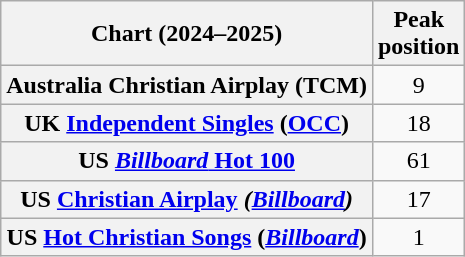<table class="wikitable sortable plainrowheaders" style="text-align:center">
<tr>
<th scope="col">Chart (2024–2025)</th>
<th scope="col">Peak<br>position</th>
</tr>
<tr>
<th scope="row">Australia Christian Airplay (TCM)</th>
<td>9</td>
</tr>
<tr>
<th scope="row">UK <a href='#'>Independent Singles</a> (<a href='#'>OCC</a>)</th>
<td>18</td>
</tr>
<tr>
<th scope="row">US <a href='#'><em>Billboard</em> Hot 100</a></th>
<td>61</td>
</tr>
<tr>
<th scope="row">US <a href='#'>Christian Airplay</a> <em>(<a href='#'>Billboard</a>)</em></th>
<td>17</td>
</tr>
<tr>
<th scope="row">US <a href='#'>Hot Christian Songs</a> (<em><a href='#'>Billboard</a></em>)</th>
<td>1</td>
</tr>
</table>
